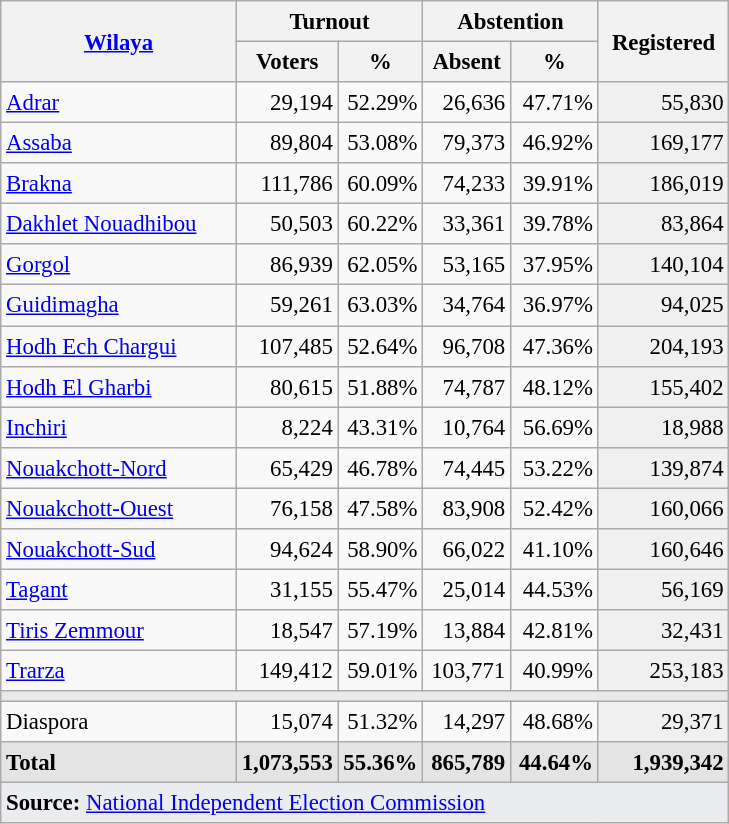<table class="wikitable sortable collapsible mw-datatable" style="text-align:right; font-size:95%; line-height:20px">
<tr>
<th width="150" rowspan="2"><a href='#'>Wilaya</a></th>
<th width="110" colspan="2">Turnout</th>
<th width="110" colspan="2">Abstention</th>
<th width="80" rowspan="2">Registered</th>
</tr>
<tr>
<th>Voters</th>
<th>%</th>
<th>Absent</th>
<th>%</th>
</tr>
<tr>
<td style="text-align:left"><a href='#'>Adrar</a></td>
<td>29,194</td>
<td>52.29%</td>
<td>26,636</td>
<td>47.71%</td>
<td style="background:#F0F0F0;">55,830</td>
</tr>
<tr>
<td style="text-align:left"><a href='#'>Assaba</a></td>
<td>89,804</td>
<td>53.08%</td>
<td>79,373</td>
<td>46.92%</td>
<td style="background:#F0F0F0;">169,177</td>
</tr>
<tr>
<td style="text-align:left"><a href='#'>Brakna</a></td>
<td>111,786</td>
<td>60.09%</td>
<td>74,233</td>
<td>39.91%</td>
<td style="background:#F0F0F0;">186,019</td>
</tr>
<tr>
<td style="text-align:left"><a href='#'>Dakhlet Nouadhibou</a></td>
<td>50,503</td>
<td>60.22%</td>
<td>33,361</td>
<td>39.78%</td>
<td style="background:#F0F0F0;">83,864</td>
</tr>
<tr>
<td style="text-align:left"><a href='#'>Gorgol</a></td>
<td>86,939</td>
<td>62.05%</td>
<td>53,165</td>
<td>37.95%</td>
<td style="background:#F0F0F0;">140,104</td>
</tr>
<tr>
<td style="text-align:left"><a href='#'>Guidimagha</a></td>
<td>59,261</td>
<td>63.03%</td>
<td>34,764</td>
<td>36.97%</td>
<td style="background:#F0F0F0;">94,025</td>
</tr>
<tr>
<td style="text-align:left"><a href='#'>Hodh Ech Chargui</a></td>
<td>107,485</td>
<td>52.64%</td>
<td>96,708</td>
<td>47.36%</td>
<td style="background:#F0F0F0;">204,193</td>
</tr>
<tr>
<td style="text-align:left"><a href='#'>Hodh El Gharbi</a></td>
<td>80,615</td>
<td>51.88%</td>
<td>74,787</td>
<td>48.12%</td>
<td style="background:#F0F0F0;">155,402</td>
</tr>
<tr>
<td style="text-align:left"><a href='#'>Inchiri</a></td>
<td>8,224</td>
<td>43.31%</td>
<td>10,764</td>
<td>56.69%</td>
<td style="background:#F0F0F0;">18,988</td>
</tr>
<tr>
<td style="text-align:left"><a href='#'>Nouakchott-Nord</a></td>
<td>65,429</td>
<td>46.78%</td>
<td>74,445</td>
<td>53.22%</td>
<td style="background:#F0F0F0;">139,874</td>
</tr>
<tr>
<td style="text-align:left"><a href='#'>Nouakchott-Ouest</a></td>
<td>76,158</td>
<td>47.58%</td>
<td>83,908</td>
<td>52.42%</td>
<td style="background:#F0F0F0;">160,066</td>
</tr>
<tr>
<td style="text-align:left"><a href='#'>Nouakchott-Sud</a></td>
<td>94,624</td>
<td>58.90%</td>
<td>66,022</td>
<td>41.10%</td>
<td style="background:#F0F0F0;">160,646</td>
</tr>
<tr>
<td style="text-align:left"><a href='#'>Tagant</a></td>
<td>31,155</td>
<td>55.47%</td>
<td>25,014</td>
<td>44.53%</td>
<td style="background:#F0F0F0;">56,169</td>
</tr>
<tr>
<td style="text-align:left"><a href='#'>Tiris Zemmour</a></td>
<td>18,547</td>
<td>57.19%</td>
<td>13,884</td>
<td>42.81%</td>
<td style="background:#F0F0F0;">32,431</td>
</tr>
<tr>
<td style="text-align:left"><a href='#'>Trarza</a></td>
<td>149,412</td>
<td>59.01%</td>
<td>103,771</td>
<td>40.99%</td>
<td style="background:#F0F0F0;">253,183</td>
</tr>
<tr class="sortbottom">
<td colspan="6" style="background:#E9E9E9;"></td>
</tr>
<tr>
<td style="text-align:left">Diaspora</td>
<td>15,074</td>
<td>51.32%</td>
<td>14,297</td>
<td>48.68%</td>
<td style="background:#F0F0F0;">29,371</td>
</tr>
<tr class="sortbottom" style="font-weight:bold; background:#E4E4E4;">
<td align="left">Total</td>
<td>1,073,553</td>
<td>55.36%</td>
<td>865,789</td>
<td>44.64%</td>
<td>1,939,342</td>
</tr>
<tr class="sortbottom">
<td colspan="6" style="text-align:left; background-color:#eaecf0"><strong>Source:</strong> <a href='#'>National Independent Election Commission</a></td>
</tr>
</table>
